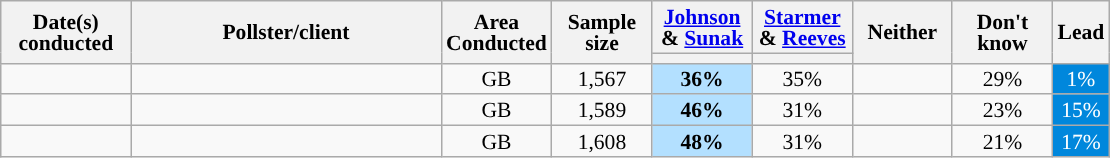<table class="wikitable collapsible sortable mw-datatable" style="text-align:center;font-size:90%;line-height:14px">
<tr>
<th style="width:80px;" rowspan="2">Date(s)<br>conducted</th>
<th style="width:200px;" rowspan="2">Pollster/client</th>
<th style="width:60px;" rowspan="2">Area Conducted</th>
<th style="width:60px;" rowspan="2">Sample size</th>
<th style="width:60px;" class="unsortable"><a href='#'>Johnson</a> & <a href='#'>Sunak</a></th>
<th style="width:60px;" class="unsortable"><a href='#'>Starmer</a> & <a href='#'>Reeves</a></th>
<th style="width:60px;" rowspan="2" class="unsortable">Neither</th>
<th style="width:60px;" rowspan="2" class="unsortable">Don't know</th>
<th class="unsortable" style="width:20px;" rowspan="2">Lead</th>
</tr>
<tr>
<th class="unsortable" style="color:inherit;background:"></th>
<th class="unsortable" style="color:inherit;background:"></th>
</tr>
<tr>
<td></td>
<td></td>
<td>GB</td>
<td>1,567</td>
<td style="background:#B3E0FF"><strong>36%</strong></td>
<td>35%</td>
<td></td>
<td>29%</td>
<td style="background:#0087DC; color:white;">1%</td>
</tr>
<tr>
<td></td>
<td></td>
<td>GB</td>
<td>1,589</td>
<td style="background:#B3E0FF"><strong>46%</strong></td>
<td>31%</td>
<td></td>
<td>23%</td>
<td style="background:#0087DC; color:white;">15%</td>
</tr>
<tr>
<td></td>
<td></td>
<td>GB</td>
<td>1,608</td>
<td style="background:#B3E0FF"><strong>48%</strong></td>
<td>31%</td>
<td></td>
<td>21%</td>
<td style="background:#0087DC; color:white;">17%</td>
</tr>
</table>
